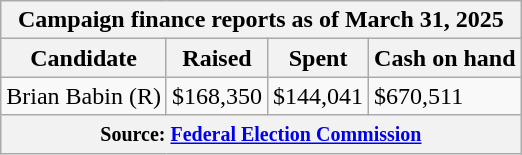<table class="wikitable sortable">
<tr>
<th colspan=4>Campaign finance reports as of March 31, 2025</th>
</tr>
<tr style="text-align:center;">
<th>Candidate</th>
<th>Raised</th>
<th>Spent</th>
<th>Cash on hand</th>
</tr>
<tr>
<td>Brian Babin (R)</td>
<td>$168,350</td>
<td>$144,041</td>
<td>$670,511</td>
</tr>
<tr>
<th colspan="4"><small>Source: <a href='#'>Federal Election Commission</a></small></th>
</tr>
</table>
